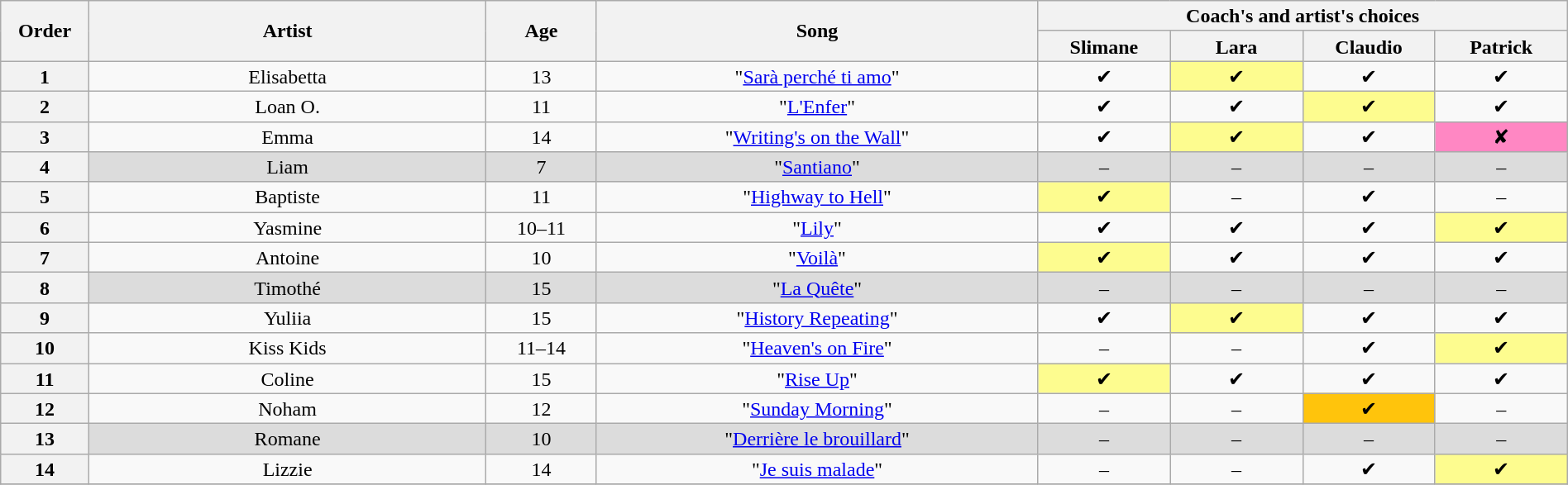<table class="wikitable" style="text-align:center; line-height:17px; width:100%">
<tr>
<th scope="col" rowspan="2" style="width:04%">Order</th>
<th scope="col" rowspan="2" style="width:18%">Artist</th>
<th scope="col" rowspan="2" style="width:05%">Age</th>
<th scope="col" rowspan="2" style="width:20%">Song</th>
<th scope="col" colspan="4" style="width:24%">Coach's and artist's choices</th>
</tr>
<tr>
<th style="width:06%">Slimane</th>
<th style="width:06%">Lara</th>
<th style="width:06%">Claudio</th>
<th style="width:06%">Patrick</th>
</tr>
<tr>
<th>1</th>
<td>Elisabetta</td>
<td>13</td>
<td>"<a href='#'>Sarà perché ti amo</a>"</td>
<td>✔</td>
<td style="background:#fdfc8f">✔</td>
<td>✔</td>
<td>✔</td>
</tr>
<tr>
<th>2</th>
<td>Loan O.</td>
<td>11</td>
<td>"<a href='#'>L'Enfer</a>"</td>
<td>✔</td>
<td>✔</td>
<td style="background:#fdfc8f">✔</td>
<td>✔</td>
</tr>
<tr>
<th>3</th>
<td>Emma</td>
<td>14</td>
<td>"<a href='#'>Writing's on the Wall</a>"</td>
<td>✔</td>
<td style="background:#fdfc8f">✔</td>
<td>✔</td>
<td style="background:#FF87C3">✘</td>
</tr>
<tr style="background:#DCDCDC">
<th>4</th>
<td>Liam</td>
<td>7</td>
<td>"<a href='#'>Santiano</a>"</td>
<td>–</td>
<td>–</td>
<td>–</td>
<td>–</td>
</tr>
<tr>
<th>5</th>
<td>Baptiste</td>
<td>11</td>
<td>"<a href='#'>Highway to Hell</a>"</td>
<td style="background:#fdfc8f">✔</td>
<td>–</td>
<td>✔</td>
<td>–</td>
</tr>
<tr>
<th>6</th>
<td>Yasmine</td>
<td>10–11</td>
<td>"<a href='#'>Lily</a>"</td>
<td>✔</td>
<td>✔</td>
<td>✔</td>
<td style="background:#fdfc8f">✔</td>
</tr>
<tr>
<th>7</th>
<td>Antoine</td>
<td>10</td>
<td>"<a href='#'>Voilà</a>"</td>
<td style="background:#fdfc8f">✔</td>
<td>✔</td>
<td>✔</td>
<td>✔</td>
</tr>
<tr style="background:#DCDCDC">
<th>8</th>
<td>Timothé</td>
<td>15</td>
<td>"<a href='#'>La Quête</a>"</td>
<td>–</td>
<td>–</td>
<td>–</td>
<td>–</td>
</tr>
<tr>
<th>9</th>
<td>Yuliia</td>
<td>15</td>
<td>"<a href='#'>History Repeating</a>"</td>
<td>✔</td>
<td style="background:#fdfc8f">✔</td>
<td>✔</td>
<td>✔</td>
</tr>
<tr>
<th>10</th>
<td>Kiss Kids</td>
<td>11–14</td>
<td>"<a href='#'>Heaven's on Fire</a>"</td>
<td>–</td>
<td>–</td>
<td>✔</td>
<td style="background:#fdfc8f">✔</td>
</tr>
<tr>
<th>11</th>
<td>Coline</td>
<td>15</td>
<td>"<a href='#'>Rise Up</a>"</td>
<td style="background:#fdfc8f">✔</td>
<td>✔</td>
<td>✔</td>
<td>✔</td>
</tr>
<tr>
<th>12</th>
<td>Noham</td>
<td>12</td>
<td>"<a href='#'>Sunday Morning</a>"</td>
<td>–</td>
<td>–</td>
<td style="background:#ffc40c">✔</td>
<td>–</td>
</tr>
<tr style="background:#DCDCDC">
<th>13</th>
<td>Romane</td>
<td>10</td>
<td>"<a href='#'>Derrière le brouillard</a>"</td>
<td>–</td>
<td>–</td>
<td>–</td>
<td>–</td>
</tr>
<tr>
<th>14</th>
<td>Lizzie</td>
<td>14</td>
<td>"<a href='#'>Je suis malade</a>"</td>
<td>–</td>
<td>–</td>
<td>✔</td>
<td style="background:#fdfc8f">✔</td>
</tr>
<tr>
</tr>
</table>
